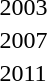<table>
<tr>
<td>2003</td>
<td></td>
<td></td>
<td></td>
</tr>
<tr>
<td rowspan=2>2007</td>
<td rowspan=2></td>
<td rowspan=2></td>
<td></td>
</tr>
<tr>
<td></td>
</tr>
<tr>
<td rowspan=2>2011<br></td>
<td rowspan=2></td>
<td rowspan=2></td>
<td></td>
</tr>
<tr>
<td></td>
</tr>
</table>
